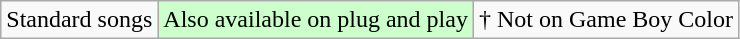<table class="wikitable">
<tr>
<td>Standard songs</td>
<td style="background:#ccffcc;"><abbr>Also available on plug and play</abbr></td>
<td><abbr>† Not on Game Boy Color</abbr></td>
</tr>
</table>
